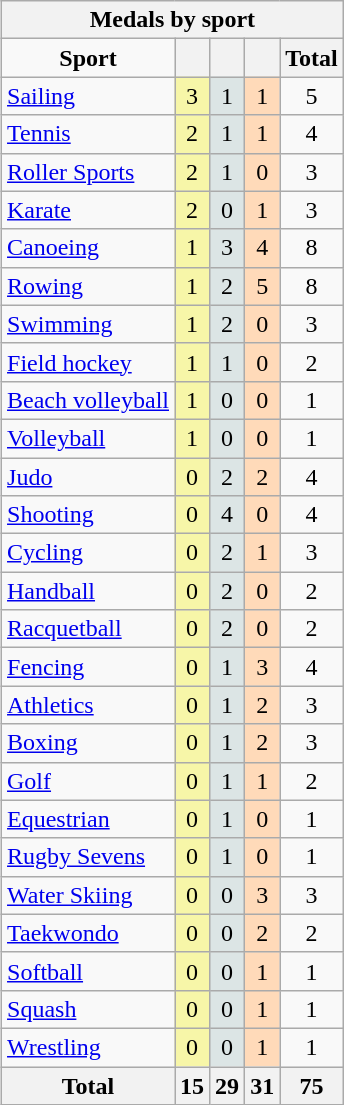<table class="wikitable" border="1"  style="float:right">
<tr>
<th colspan=5>Medals by sport</th>
</tr>
<tr align=center>
<td><strong>Sport</strong></td>
<th bgcolor=#f7f6a8></th>
<th bgcolor=#dce5e5></th>
<th bgcolor=#ffdab9></th>
<th>Total</th>
</tr>
<tr align=center>
<td align=left><a href='#'>Sailing</a></td>
<td bgcolor=#f7f6a8>3</td>
<td bgcolor=#dce5e5>1</td>
<td bgcolor=#ffdab9>1</td>
<td>5</td>
</tr>
<tr align=center>
<td align=left><a href='#'>Tennis</a></td>
<td bgcolor=#f7f6a8>2</td>
<td bgcolor=#dce5e5>1</td>
<td bgcolor=#ffdab9>1</td>
<td>4</td>
</tr>
<tr align=center>
<td align=left><a href='#'>Roller Sports</a></td>
<td bgcolor=#f7f6a8>2</td>
<td bgcolor=#dce5e5>1</td>
<td bgcolor=#ffdab9>0</td>
<td>3</td>
</tr>
<tr align=center>
<td align=left><a href='#'>Karate</a></td>
<td bgcolor=#f7f6a8>2</td>
<td bgcolor=#dce5e5>0</td>
<td bgcolor=#ffdab9>1</td>
<td>3</td>
</tr>
<tr align=center>
<td align=left><a href='#'>Canoeing</a></td>
<td bgcolor=#f7f6a8>1</td>
<td bgcolor=#dce5e5>3</td>
<td bgcolor=#ffdab9>4</td>
<td>8</td>
</tr>
<tr align=center>
<td align=left><a href='#'>Rowing</a></td>
<td bgcolor=#f7f6a8>1</td>
<td bgcolor=#dce5e5>2</td>
<td bgcolor=#ffdab9>5</td>
<td>8</td>
</tr>
<tr align=center>
<td align=left><a href='#'>Swimming</a></td>
<td bgcolor=#f7f6a8>1</td>
<td bgcolor=#dce5e5>2</td>
<td bgcolor=#ffdab9>0</td>
<td>3</td>
</tr>
<tr align=center>
<td align=left><a href='#'>Field hockey</a></td>
<td bgcolor=#f7f6a8>1</td>
<td bgcolor=#dce5e5>1</td>
<td bgcolor=#ffdab9>0</td>
<td>2</td>
</tr>
<tr align=center>
<td align=left><a href='#'>Beach volleyball</a></td>
<td bgcolor=#f7f6a8>1</td>
<td bgcolor=#dce5e5>0</td>
<td bgcolor=#ffdab9>0</td>
<td>1</td>
</tr>
<tr align=center>
<td align=left><a href='#'>Volleyball</a></td>
<td bgcolor=#f7f6a8>1</td>
<td bgcolor=#dce5e5>0</td>
<td bgcolor=#ffdab9>0</td>
<td>1</td>
</tr>
<tr align=center>
<td align=left><a href='#'>Judo</a></td>
<td bgcolor=#f7f6a8>0</td>
<td bgcolor=#dce5e5>2</td>
<td bgcolor=#ffdab9>2</td>
<td>4</td>
</tr>
<tr align=center>
<td align=left><a href='#'>Shooting</a></td>
<td bgcolor=#f7f6a8>0</td>
<td bgcolor=#dce5e5>4</td>
<td bgcolor=#ffdab9>0</td>
<td>4</td>
</tr>
<tr align=center>
<td align=left><a href='#'>Cycling</a></td>
<td bgcolor=#f7f6a8>0</td>
<td bgcolor=#dce5e5>2</td>
<td bgcolor=#ffdab9>1</td>
<td>3</td>
</tr>
<tr align=center>
<td align=left><a href='#'>Handball</a></td>
<td bgcolor=#f7f6a8>0</td>
<td bgcolor=#dce5e5>2</td>
<td bgcolor=#ffdab9>0</td>
<td>2</td>
</tr>
<tr align=center>
<td align=left><a href='#'>Racquetball</a></td>
<td bgcolor=#f7f6a8>0</td>
<td bgcolor=#dce5e5>2</td>
<td bgcolor=#ffdab9>0</td>
<td>2</td>
</tr>
<tr align=center>
<td align=left><a href='#'>Fencing</a></td>
<td bgcolor=#f7f6a8>0</td>
<td bgcolor=#dce5e5>1</td>
<td bgcolor=#ffdab9>3</td>
<td>4</td>
</tr>
<tr align=center>
<td align=left><a href='#'>Athletics</a></td>
<td bgcolor=#f7f6a8>0</td>
<td bgcolor=#dce5e5>1</td>
<td bgcolor=#ffdab9>2</td>
<td>3</td>
</tr>
<tr align=center>
<td align=left><a href='#'>Boxing</a></td>
<td bgcolor=#f7f6a8>0</td>
<td bgcolor=#dce5e5>1</td>
<td bgcolor=#ffdab9>2</td>
<td>3</td>
</tr>
<tr align=center>
<td align=left><a href='#'>Golf</a></td>
<td bgcolor=#f7f6a8>0</td>
<td bgcolor=#dce5e5>1</td>
<td bgcolor=#ffdab9>1</td>
<td>2</td>
</tr>
<tr align=center>
<td align=left><a href='#'>Equestrian</a></td>
<td bgcolor=#f7f6a8>0</td>
<td bgcolor=#dce5e5>1</td>
<td bgcolor=#ffdab9>0</td>
<td>1</td>
</tr>
<tr align=center>
<td align=left><a href='#'>Rugby Sevens</a></td>
<td bgcolor=#f7f6a8>0</td>
<td bgcolor=#dce5e5>1</td>
<td bgcolor=#ffdab9>0</td>
<td>1</td>
</tr>
<tr align=center>
<td align=left><a href='#'>Water Skiing</a></td>
<td bgcolor=#f7f6a8>0</td>
<td bgcolor=#dce5e5>0</td>
<td bgcolor=#ffdab9>3</td>
<td>3</td>
</tr>
<tr align=center>
<td align=left><a href='#'>Taekwondo</a></td>
<td bgcolor=#f7f6a8>0</td>
<td bgcolor=#dce5e5>0</td>
<td bgcolor=#ffdab9>2</td>
<td>2</td>
</tr>
<tr align=center>
<td align=left><a href='#'>Softball</a></td>
<td bgcolor=#f7f6a8>0</td>
<td bgcolor=#dce5e5>0</td>
<td bgcolor=#ffdab9>1</td>
<td>1</td>
</tr>
<tr align=center>
<td align=left><a href='#'>Squash</a></td>
<td bgcolor=#f7f6a8>0</td>
<td bgcolor=#dce5e5>0</td>
<td bgcolor=#ffdab9>1</td>
<td>1</td>
</tr>
<tr align=center>
<td align=left><a href='#'>Wrestling</a></td>
<td bgcolor=#f7f6a8>0</td>
<td bgcolor=#dce5e5>0</td>
<td bgcolor=#ffdab9>1</td>
<td>1</td>
</tr>
<tr align=center>
<th bgcolor=#efefef>Total</th>
<th bgcolor=#f7f6a8>15</th>
<th bgcolor=#dce5e5>29</th>
<th bgcolor=#ffdab9>31</th>
<th>75</th>
</tr>
</table>
